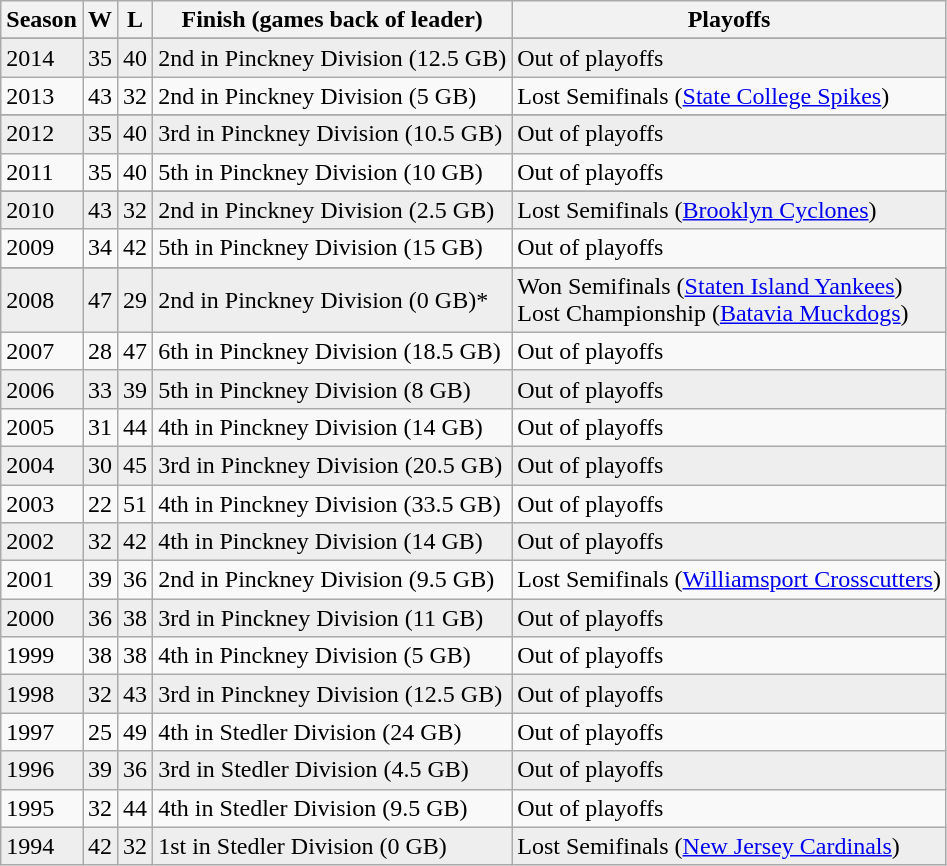<table class=wikitable>
<tr>
<th>Season</th>
<th>W</th>
<th>L</th>
<th>Finish (games back of leader)</th>
<th>Playoffs</th>
</tr>
<tr>
</tr>
<tr style="background:#eee;">
<td>2014</td>
<td>35</td>
<td>40</td>
<td>2nd in Pinckney Division (12.5 GB)</td>
<td>Out of playoffs</td>
</tr>
<tr>
<td>2013</td>
<td>43</td>
<td>32</td>
<td>2nd in Pinckney Division (5 GB)</td>
<td>Lost Semifinals (<a href='#'>State College Spikes</a>)</td>
</tr>
<tr>
</tr>
<tr style="background:#eee;">
<td>2012</td>
<td>35</td>
<td>40</td>
<td>3rd in Pinckney Division (10.5 GB)</td>
<td>Out of playoffs</td>
</tr>
<tr>
<td>2011</td>
<td>35</td>
<td>40</td>
<td>5th in Pinckney Division (10 GB)</td>
<td>Out of playoffs</td>
</tr>
<tr>
</tr>
<tr style="background:#eee;">
<td>2010</td>
<td>43</td>
<td>32</td>
<td>2nd in Pinckney Division (2.5 GB)</td>
<td>Lost Semifinals (<a href='#'>Brooklyn Cyclones</a>)</td>
</tr>
<tr>
<td>2009</td>
<td>34</td>
<td>42</td>
<td>5th in Pinckney Division (15 GB)</td>
<td>Out of playoffs</td>
</tr>
<tr>
</tr>
<tr style="background:#eee;">
<td>2008</td>
<td>47</td>
<td>29</td>
<td>2nd in Pinckney Division (0 GB)*</td>
<td>Won Semifinals (<a href='#'>Staten Island Yankees</a>)<br>Lost Championship (<a href='#'>Batavia Muckdogs</a>)</td>
</tr>
<tr>
<td>2007</td>
<td>28</td>
<td>47</td>
<td>6th in Pinckney Division (18.5 GB)</td>
<td>Out of playoffs</td>
</tr>
<tr style="background:#eee;">
<td>2006</td>
<td>33</td>
<td>39</td>
<td>5th in Pinckney Division (8 GB)</td>
<td>Out of playoffs</td>
</tr>
<tr>
<td>2005</td>
<td>31</td>
<td>44</td>
<td>4th in Pinckney Division (14 GB)</td>
<td>Out of playoffs</td>
</tr>
<tr style="background:#eee;">
<td>2004</td>
<td>30</td>
<td>45</td>
<td>3rd in Pinckney Division (20.5 GB)</td>
<td>Out of playoffs</td>
</tr>
<tr>
<td>2003</td>
<td>22</td>
<td>51</td>
<td>4th in Pinckney Division (33.5 GB)</td>
<td>Out of playoffs</td>
</tr>
<tr style="background:#eee;">
<td>2002</td>
<td>32</td>
<td>42</td>
<td>4th in Pinckney Division (14 GB)</td>
<td>Out of playoffs</td>
</tr>
<tr>
<td>2001</td>
<td>39</td>
<td>36</td>
<td>2nd in Pinckney Division (9.5 GB)</td>
<td>Lost Semifinals (<a href='#'>Williamsport Crosscutters</a>)</td>
</tr>
<tr style="background:#eee;">
<td>2000</td>
<td>36</td>
<td>38</td>
<td>3rd in Pinckney Division (11 GB)</td>
<td>Out of playoffs</td>
</tr>
<tr>
<td>1999</td>
<td>38</td>
<td>38</td>
<td>4th in Pinckney Division (5 GB)</td>
<td>Out of playoffs</td>
</tr>
<tr style="background:#eee;">
<td>1998</td>
<td>32</td>
<td>43</td>
<td>3rd in Pinckney Division (12.5 GB)</td>
<td>Out of playoffs</td>
</tr>
<tr>
<td>1997</td>
<td>25</td>
<td>49</td>
<td>4th in Stedler Division (24 GB)</td>
<td>Out of playoffs</td>
</tr>
<tr style="background:#eee;">
<td>1996</td>
<td>39</td>
<td>36</td>
<td>3rd in Stedler Division (4.5 GB)</td>
<td>Out of playoffs</td>
</tr>
<tr>
<td>1995</td>
<td>32</td>
<td>44</td>
<td>4th in Stedler Division (9.5 GB)</td>
<td>Out of playoffs</td>
</tr>
<tr style="background:#eee;">
<td>1994</td>
<td>42</td>
<td>32</td>
<td>1st in Stedler Division (0 GB)</td>
<td>Lost Semifinals (<a href='#'>New Jersey Cardinals</a>)</td>
</tr>
</table>
